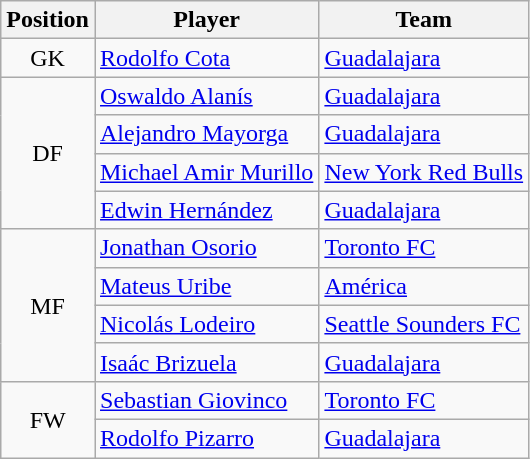<table class="wikitable">
<tr>
<th>Position</th>
<th>Player</th>
<th>Team</th>
</tr>
<tr>
<td align=center>GK</td>
<td> <a href='#'>Rodolfo Cota</a></td>
<td> <a href='#'>Guadalajara</a></td>
</tr>
<tr>
<td align=center rowspan=4>DF</td>
<td> <a href='#'>Oswaldo Alanís</a></td>
<td> <a href='#'>Guadalajara</a></td>
</tr>
<tr>
<td> <a href='#'>Alejandro Mayorga</a></td>
<td> <a href='#'>Guadalajara</a></td>
</tr>
<tr>
<td> <a href='#'>Michael Amir Murillo</a></td>
<td> <a href='#'>New York Red Bulls</a></td>
</tr>
<tr>
<td> <a href='#'>Edwin Hernández</a></td>
<td> <a href='#'>Guadalajara</a></td>
</tr>
<tr>
<td align=center rowspan=4>MF</td>
<td> <a href='#'>Jonathan Osorio</a></td>
<td> <a href='#'>Toronto FC</a></td>
</tr>
<tr>
<td> <a href='#'>Mateus Uribe</a></td>
<td> <a href='#'>América</a></td>
</tr>
<tr>
<td> <a href='#'>Nicolás Lodeiro</a></td>
<td> <a href='#'>Seattle Sounders FC</a></td>
</tr>
<tr>
<td> <a href='#'>Isaác Brizuela</a></td>
<td> <a href='#'>Guadalajara</a></td>
</tr>
<tr>
<td align=center rowspan=2>FW</td>
<td> <a href='#'>Sebastian Giovinco</a></td>
<td> <a href='#'>Toronto FC</a></td>
</tr>
<tr>
<td> <a href='#'>Rodolfo Pizarro</a></td>
<td> <a href='#'>Guadalajara</a></td>
</tr>
</table>
